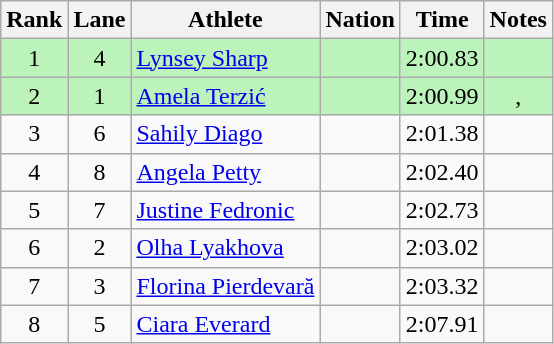<table class="wikitable sortable" style="text-align:center">
<tr>
<th>Rank</th>
<th>Lane</th>
<th>Athlete</th>
<th>Nation</th>
<th>Time</th>
<th>Notes</th>
</tr>
<tr bgcolor=#bbf3bb>
<td>1</td>
<td>4</td>
<td align=left><a href='#'>Lynsey Sharp</a></td>
<td align=left></td>
<td>2:00.83</td>
<td></td>
</tr>
<tr bgcolor=#bbf3bb>
<td>2</td>
<td>1</td>
<td align=left><a href='#'>Amela Terzić</a></td>
<td align=left></td>
<td>2:00.99</td>
<td>, </td>
</tr>
<tr>
<td>3</td>
<td>6</td>
<td align=left><a href='#'>Sahily Diago</a></td>
<td align=left></td>
<td>2:01.38</td>
<td></td>
</tr>
<tr>
<td>4</td>
<td>8</td>
<td align=left><a href='#'>Angela Petty</a></td>
<td align=left></td>
<td>2:02.40</td>
<td></td>
</tr>
<tr>
<td>5</td>
<td>7</td>
<td align=left><a href='#'>Justine Fedronic</a></td>
<td align=left></td>
<td>2:02.73</td>
<td></td>
</tr>
<tr>
<td>6</td>
<td>2</td>
<td align=left><a href='#'>Olha Lyakhova</a></td>
<td align=left></td>
<td>2:03.02</td>
<td></td>
</tr>
<tr>
<td>7</td>
<td>3</td>
<td align=left><a href='#'>Florina Pierdevară</a></td>
<td align=left></td>
<td>2:03.32</td>
<td></td>
</tr>
<tr>
<td>8</td>
<td>5</td>
<td align=left><a href='#'>Ciara Everard</a></td>
<td align=left></td>
<td>2:07.91</td>
<td></td>
</tr>
</table>
